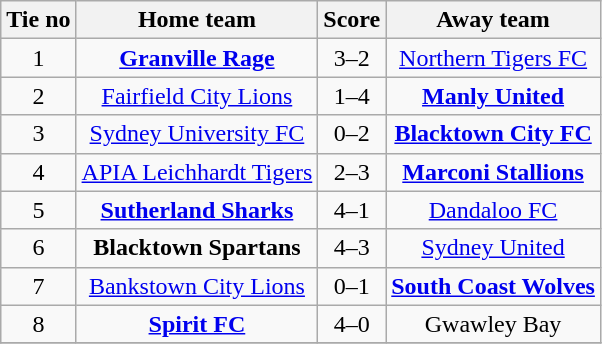<table class="wikitable" style="text-align: center">
<tr>
<th>Tie no</th>
<th>Home team</th>
<th>Score</th>
<th>Away team</th>
</tr>
<tr>
<td>1</td>
<td><strong><a href='#'>Granville Rage</a></strong></td>
<td>3–2</td>
<td><a href='#'>Northern Tigers FC</a></td>
</tr>
<tr>
<td>2</td>
<td><a href='#'>Fairfield City Lions</a></td>
<td>1–4</td>
<td><strong><a href='#'>Manly United</a></strong></td>
</tr>
<tr>
<td>3</td>
<td><a href='#'>Sydney University FC</a></td>
<td>0–2</td>
<td><strong><a href='#'>Blacktown City FC</a></strong></td>
</tr>
<tr>
<td>4</td>
<td><a href='#'>APIA Leichhardt Tigers</a></td>
<td>2–3</td>
<td><strong><a href='#'>Marconi Stallions</a></strong></td>
</tr>
<tr>
<td>5</td>
<td><strong><a href='#'>Sutherland Sharks</a></strong></td>
<td>4–1</td>
<td><a href='#'>Dandaloo FC</a></td>
</tr>
<tr>
<td>6</td>
<td><strong>Blacktown Spartans</strong></td>
<td>4–3</td>
<td><a href='#'>Sydney United</a></td>
</tr>
<tr>
<td>7</td>
<td><a href='#'>Bankstown City Lions</a></td>
<td>0–1</td>
<td><strong><a href='#'>South Coast Wolves</a></strong></td>
</tr>
<tr>
<td>8</td>
<td><strong><a href='#'>Spirit FC</a></strong></td>
<td>4–0</td>
<td>Gwawley Bay</td>
</tr>
<tr>
</tr>
</table>
